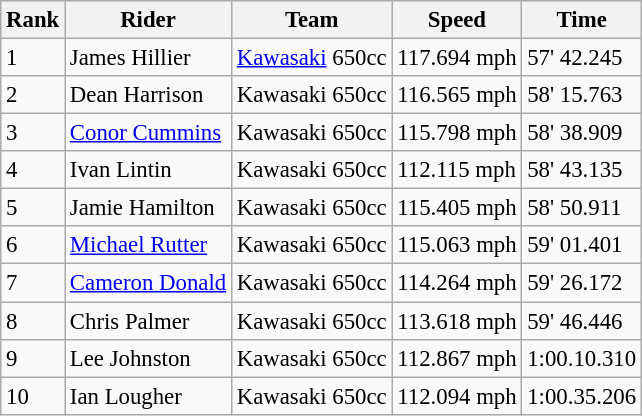<table class="wikitable" style="font-size: 95%;">
<tr style="background:#efefef;">
<th>Rank</th>
<th>Rider</th>
<th>Team</th>
<th>Speed</th>
<th>Time</th>
</tr>
<tr>
<td>1</td>
<td> James Hillier</td>
<td><a href='#'>Kawasaki</a> 650cc</td>
<td>117.694 mph</td>
<td>57' 42.245</td>
</tr>
<tr>
<td>2</td>
<td> Dean Harrison</td>
<td>Kawasaki 650cc</td>
<td>116.565 mph</td>
<td>58' 15.763</td>
</tr>
<tr>
<td>3</td>
<td> <a href='#'>Conor Cummins</a></td>
<td>Kawasaki 650cc</td>
<td>115.798 mph</td>
<td>58' 38.909</td>
</tr>
<tr>
<td>4</td>
<td> Ivan Lintin</td>
<td>Kawasaki 650cc</td>
<td>112.115 mph</td>
<td>58' 43.135</td>
</tr>
<tr>
<td>5</td>
<td> Jamie Hamilton</td>
<td>Kawasaki 650cc</td>
<td>115.405 mph</td>
<td>58' 50.911</td>
</tr>
<tr>
<td>6</td>
<td> <a href='#'>Michael Rutter</a></td>
<td>Kawasaki 650cc</td>
<td>115.063 mph</td>
<td>59' 01.401</td>
</tr>
<tr>
<td>7</td>
<td> <a href='#'>Cameron Donald</a></td>
<td>Kawasaki 650cc</td>
<td>114.264 mph</td>
<td>59' 26.172</td>
</tr>
<tr>
<td>8</td>
<td> Chris Palmer</td>
<td>Kawasaki 650cc</td>
<td>113.618 mph</td>
<td>59' 46.446</td>
</tr>
<tr>
<td>9</td>
<td> Lee Johnston</td>
<td>Kawasaki 650cc</td>
<td>112.867 mph</td>
<td>1:00.10.310</td>
</tr>
<tr>
<td>10</td>
<td> Ian Lougher</td>
<td>Kawasaki 650cc</td>
<td>112.094 mph</td>
<td>1:00.35.206</td>
</tr>
</table>
